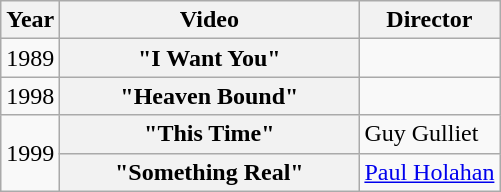<table class="wikitable plainrowheaders">
<tr>
<th>Year</th>
<th style="width:12em;">Video</th>
<th>Director</th>
</tr>
<tr>
<td>1989</td>
<th scope="row">"I Want You"</th>
<td></td>
</tr>
<tr>
<td>1998</td>
<th scope="row">"Heaven Bound"</th>
<td></td>
</tr>
<tr>
<td rowspan="2">1999</td>
<th scope="row">"This Time"</th>
<td>Guy Gulliet</td>
</tr>
<tr>
<th scope="row">"Something Real"</th>
<td><a href='#'>Paul Holahan</a></td>
</tr>
</table>
